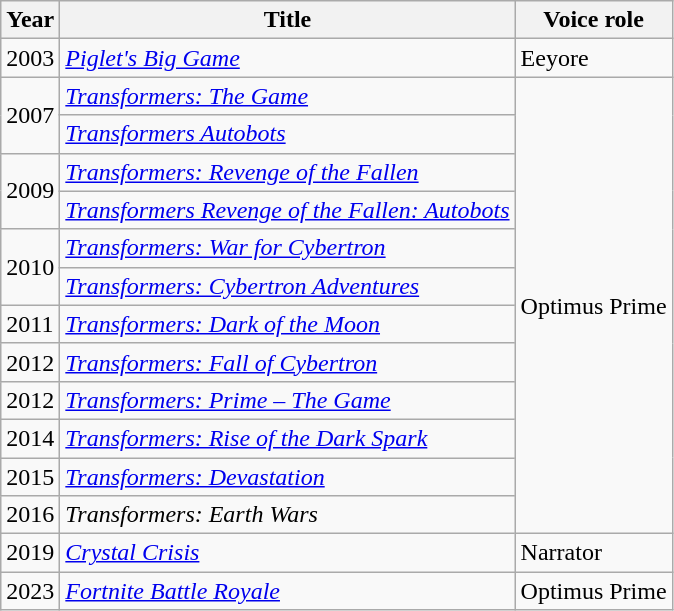<table class="wikitable sortable">
<tr>
<th>Year</th>
<th>Title</th>
<th>Voice role</th>
</tr>
<tr>
<td>2003</td>
<td><em><a href='#'>Piglet's Big Game</a></em></td>
<td>Eeyore</td>
</tr>
<tr>
<td rowspan="2">2007</td>
<td><em><a href='#'>Transformers: The Game</a></em></td>
<td rowspan="12">Optimus Prime</td>
</tr>
<tr>
<td><em><a href='#'>Transformers Autobots</a></em></td>
</tr>
<tr>
<td rowspan="2">2009</td>
<td><em><a href='#'>Transformers: Revenge of the Fallen</a> </em></td>
</tr>
<tr>
<td><em><a href='#'>Transformers Revenge of the Fallen: Autobots</a></em></td>
</tr>
<tr>
<td rowspan="2">2010</td>
<td><em><a href='#'>Transformers: War for Cybertron</a></em></td>
</tr>
<tr>
<td><em><a href='#'>Transformers: Cybertron Adventures</a></em></td>
</tr>
<tr>
<td>2011</td>
<td><em><a href='#'>Transformers: Dark of the Moon</a></em></td>
</tr>
<tr>
<td>2012</td>
<td><em><a href='#'>Transformers: Fall of Cybertron</a></em></td>
</tr>
<tr>
<td>2012</td>
<td><em><a href='#'>Transformers: Prime – The Game</a></em></td>
</tr>
<tr>
<td>2014</td>
<td><em><a href='#'>Transformers: Rise of the Dark Spark</a></em></td>
</tr>
<tr>
<td>2015</td>
<td><em><a href='#'>Transformers: Devastation</a></em></td>
</tr>
<tr>
<td>2016</td>
<td><em>Transformers: Earth Wars</em></td>
</tr>
<tr>
<td>2019</td>
<td><em><a href='#'>Crystal Crisis</a></em></td>
<td>Narrator</td>
</tr>
<tr>
<td>2023</td>
<td><em><a href='#'>Fortnite Battle Royale</a></em></td>
<td>Optimus Prime</td>
</tr>
</table>
